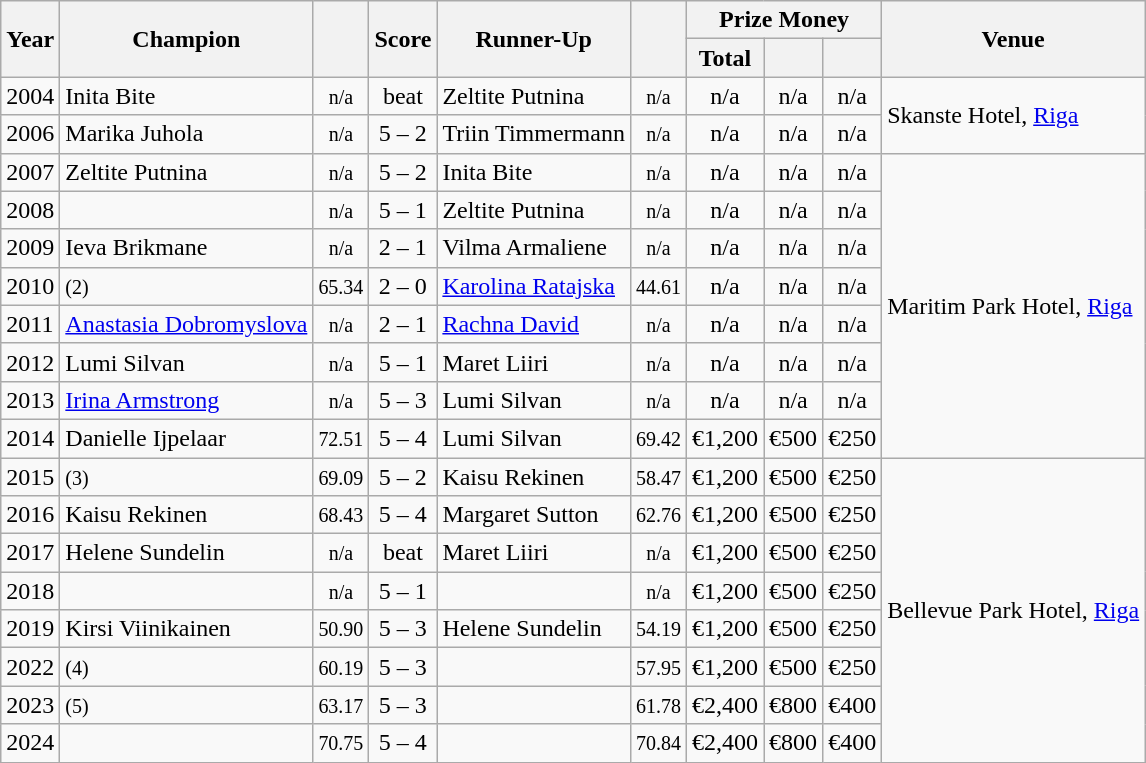<table class="wikitable sortable">
<tr>
<th rowspan=2>Year</th>
<th rowspan=2>Champion</th>
<th rowspan=2></th>
<th rowspan=2>Score</th>
<th rowspan=2>Runner-Up</th>
<th rowspan=2></th>
<th colspan=3>Prize Money</th>
<th rowspan=2>Venue</th>
</tr>
<tr>
<th>Total</th>
<th></th>
<th></th>
</tr>
<tr>
<td>2004</td>
<td> Inita Bite</td>
<td align=center><small><span>n/a</span></small></td>
<td align=center>beat</td>
<td> Zeltite Putnina</td>
<td align=center><small><span>n/a</span></small></td>
<td align=center>n/a</td>
<td align=center>n/a</td>
<td align=center>n/a</td>
<td rowspan=2>Skanste Hotel, <a href='#'>Riga</a></td>
</tr>
<tr>
<td>2006</td>
<td> Marika Juhola</td>
<td align=center><small><span>n/a</span></small></td>
<td align=center>5 – 2</td>
<td> Triin Timmermann</td>
<td align=center><small><span>n/a</span></small></td>
<td align=center>n/a</td>
<td align=center>n/a</td>
<td align=center>n/a</td>
</tr>
<tr>
<td>2007</td>
<td> Zeltite Putnina</td>
<td align=center><small><span>n/a</span></small></td>
<td align=center>5 – 2</td>
<td> Inita Bite</td>
<td align=center><small><span>n/a</span></small></td>
<td align=center>n/a</td>
<td align=center>n/a</td>
<td align=center>n/a</td>
<td rowspan=8>Maritim Park Hotel, <a href='#'>Riga</a></td>
</tr>
<tr>
<td>2008</td>
<td></td>
<td align=center><small><span>n/a</span></small></td>
<td align=center>5 – 1</td>
<td> Zeltite Putnina</td>
<td align=center><small><span>n/a</span></small></td>
<td align=center>n/a</td>
<td align=center>n/a</td>
<td align=center>n/a</td>
</tr>
<tr>
<td>2009</td>
<td> Ieva Brikmane</td>
<td align=center><small><span>n/a</span></small></td>
<td align=center>2 – 1</td>
<td> Vilma Armaliene</td>
<td align=center><small><span>n/a</span></small></td>
<td align=center>n/a</td>
<td align=center>n/a</td>
<td align=center>n/a</td>
</tr>
<tr>
<td>2010</td>
<td> <small>(2)</small></td>
<td align=center><small><span>65.34</span></small></td>
<td align=center>2 – 0</td>
<td> <a href='#'>Karolina Ratajska</a></td>
<td align=center><small><span>44.61</span></small></td>
<td align=center>n/a</td>
<td align=center>n/a</td>
<td align=center>n/a</td>
</tr>
<tr>
<td>2011</td>
<td> <a href='#'>Anastasia Dobromyslova</a></td>
<td align=center><small><span>n/a</span></small></td>
<td align=center>2 – 1</td>
<td> <a href='#'>Rachna David</a></td>
<td align=center><small><span>n/a</span></small></td>
<td align=center>n/a</td>
<td align=center>n/a</td>
<td align=center>n/a</td>
</tr>
<tr>
<td>2012</td>
<td> Lumi Silvan</td>
<td align=center><small><span>n/a</span></small></td>
<td align=center>5 – 1</td>
<td> Maret Liiri</td>
<td align=center><small><span>n/a</span></small></td>
<td align=center>n/a</td>
<td align=center>n/a</td>
<td align=center>n/a</td>
</tr>
<tr>
<td>2013</td>
<td> <a href='#'>Irina Armstrong</a></td>
<td align=center><small><span>n/a</span></small></td>
<td align=center>5 – 3</td>
<td> Lumi Silvan</td>
<td align=center><small><span>n/a</span></small></td>
<td align=center>n/a</td>
<td align=center>n/a</td>
<td align=center>n/a</td>
</tr>
<tr>
<td>2014</td>
<td> Danielle Ijpelaar</td>
<td align=center><small><span>72.51</span></small></td>
<td align=center>5 – 4</td>
<td> Lumi Silvan</td>
<td align=center><small><span>69.42</span></small></td>
<td align=center>€1,200</td>
<td align=center>€500</td>
<td align=center>€250</td>
</tr>
<tr>
<td>2015</td>
<td> <small>(3)</small></td>
<td align=center><small><span>69.09</span></small></td>
<td align=center>5 – 2</td>
<td> Kaisu Rekinen</td>
<td align=center><small><span>58.47</span></small></td>
<td align=center>€1,200</td>
<td align=center>€500</td>
<td align=center>€250</td>
<td rowspan=8>Bellevue Park Hotel, <a href='#'>Riga</a></td>
</tr>
<tr>
<td>2016</td>
<td> Kaisu Rekinen</td>
<td align=center><small><span>68.43</span></small></td>
<td align=center>5 – 4</td>
<td> Margaret Sutton</td>
<td align=center><small><span>62.76</span></small></td>
<td align=center>€1,200</td>
<td align=center>€500</td>
<td align=center>€250</td>
</tr>
<tr>
<td>2017</td>
<td> Helene Sundelin</td>
<td align=center><small><span>n/a</span></small></td>
<td align=center>beat</td>
<td> Maret Liiri</td>
<td align=center><small><span>n/a</span></small></td>
<td align=center>€1,200</td>
<td align=center>€500</td>
<td align=center>€250</td>
</tr>
<tr>
<td>2018</td>
<td></td>
<td align=center><small><span>n/a</span></small></td>
<td align=center>5 – 1</td>
<td></td>
<td align=center><small><span>n/a</span></small></td>
<td align=center>€1,200</td>
<td align=center>€500</td>
<td align=center>€250</td>
</tr>
<tr>
<td>2019</td>
<td> Kirsi Viinikainen</td>
<td align=center><small><span>50.90</span></small></td>
<td align=center>5 – 3</td>
<td> Helene Sundelin</td>
<td align=center><small><span>54.19</span></small></td>
<td align=center>€1,200</td>
<td align=center>€500</td>
<td align=center>€250</td>
</tr>
<tr>
<td>2022</td>
<td> <small>(4)</small></td>
<td align=center><small><span>60.19</span></small></td>
<td align=center>5 – 3</td>
<td></td>
<td align=center><small><span>57.95</span></small></td>
<td align=center>€1,200</td>
<td align=center>€500</td>
<td align=center>€250</td>
</tr>
<tr>
<td>2023</td>
<td> <small>(5)</small></td>
<td align=center><small><span>63.17</span></small></td>
<td align=center>5 – 3</td>
<td></td>
<td align=center><small><span>61.78</span></small></td>
<td align=center>€2,400</td>
<td align=center>€800</td>
<td align=center>€400</td>
</tr>
<tr>
<td>2024</td>
<td></td>
<td align=center><small><span>70.75</span></small></td>
<td align=center>5 – 4</td>
<td></td>
<td align=center><small><span>70.84</span></small></td>
<td align=center>€2,400</td>
<td align=center>€800</td>
<td align=center>€400</td>
</tr>
</table>
